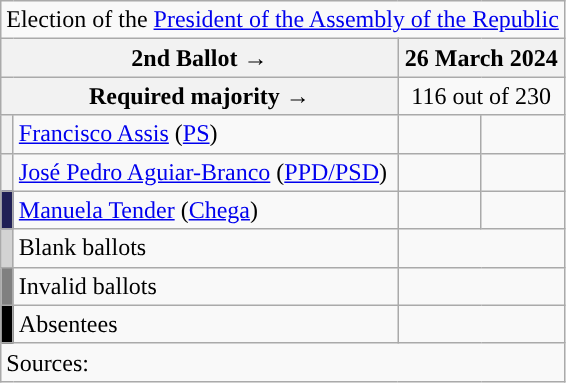<table class="wikitable" style="text-align:center;">
<tr>
<td colspan="4" align="center">Election of the <a href='#'>President of the Assembly of the Republic</a></td>
</tr>
<tr>
<th colspan="2" width="225px">2nd Ballot →</th>
<th colspan="2">26 March 2024</th>
</tr>
<tr>
<th colspan="2">Required majority →</th>
<td colspan="2">116 out of 230</td>
</tr>
<tr>
<th width="1px" style="background:"></th>
<td align="left"><a href='#'>Francisco Assis</a> (<a href='#'>PS</a>)</td>
<td></td>
<td></td>
</tr>
<tr>
<th width="1px" style="background:"></th>
<td align="left"><a href='#'>José Pedro Aguiar-Branco</a> (<a href='#'>PPD/PSD</a>)</td>
<td></td>
<td></td>
</tr>
<tr>
<th width="1px" style="background:#202056;"></th>
<td align="left"><a href='#'>Manuela Tender</a> (<a href='#'>Chega</a>)</td>
<td></td>
<td></td>
</tr>
<tr>
<th style="background:lightgray;"></th>
<td align="left">Blank ballots</td>
<td colspan="2"></td>
</tr>
<tr>
<th style="background:gray;"></th>
<td align="left">Invalid ballots</td>
<td colspan="2"></td>
</tr>
<tr>
<th style="background:black;"></th>
<td align="left">Absentees</td>
<td colspan="2"></td>
</tr>
<tr>
<td align="left" colspan="4">Sources: </td>
</tr>
</table>
